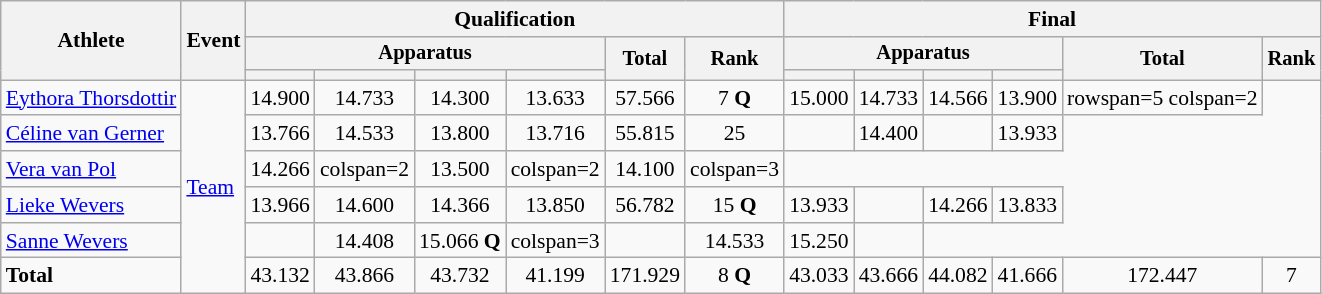<table class="wikitable" style="font-size:90%">
<tr>
<th rowspan=3>Athlete</th>
<th rowspan=3>Event</th>
<th colspan=6>Qualification</th>
<th colspan=6>Final</th>
</tr>
<tr style="font-size:95%">
<th colspan=4>Apparatus</th>
<th rowspan=2>Total</th>
<th rowspan=2>Rank</th>
<th colspan=4>Apparatus</th>
<th rowspan=2>Total</th>
<th rowspan=2>Rank</th>
</tr>
<tr style="font-size:95%">
<th></th>
<th></th>
<th></th>
<th></th>
<th></th>
<th></th>
<th></th>
<th></th>
</tr>
<tr align=center>
<td align=left><a href='#'>Eythora Thorsdottir</a></td>
<td align=left rowspan=6><a href='#'>Team</a></td>
<td>14.900</td>
<td>14.733</td>
<td>14.300</td>
<td>13.633</td>
<td>57.566</td>
<td>7 <strong>Q</strong></td>
<td>15.000</td>
<td>14.733</td>
<td>14.566</td>
<td>13.900</td>
<td>rowspan=5 colspan=2 </td>
</tr>
<tr align=center>
<td align=left><a href='#'>Céline van Gerner</a></td>
<td>13.766</td>
<td>14.533</td>
<td>13.800</td>
<td>13.716</td>
<td>55.815</td>
<td>25</td>
<td></td>
<td>14.400</td>
<td></td>
<td>13.933</td>
</tr>
<tr align=center>
<td align=left><a href='#'>Vera van Pol</a></td>
<td>14.266</td>
<td>colspan=2 </td>
<td>13.500</td>
<td>colspan=2 </td>
<td>14.100</td>
<td>colspan=3 </td>
</tr>
<tr align=center>
<td align=left><a href='#'>Lieke Wevers</a></td>
<td>13.966</td>
<td>14.600</td>
<td>14.366</td>
<td>13.850</td>
<td>56.782</td>
<td>15 <strong>Q</strong></td>
<td>13.933</td>
<td></td>
<td>14.266</td>
<td>13.833</td>
</tr>
<tr align=center>
<td align=left><a href='#'>Sanne Wevers</a></td>
<td></td>
<td>14.408</td>
<td>15.066 <strong>Q</strong></td>
<td>colspan=3 </td>
<td></td>
<td>14.533</td>
<td>15.250</td>
<td></td>
</tr>
<tr align=center>
<td align=left><strong>Total</strong></td>
<td>43.132</td>
<td>43.866</td>
<td>43.732</td>
<td>41.199</td>
<td>171.929</td>
<td>8 <strong>Q</strong></td>
<td>43.033</td>
<td>43.666</td>
<td>44.082</td>
<td>41.666</td>
<td>172.447</td>
<td>7</td>
</tr>
</table>
